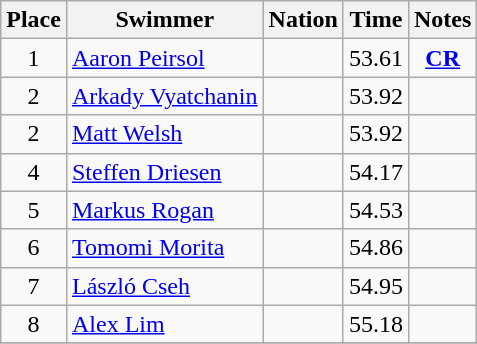<table class="wikitable sortable" style="text-align:center">
<tr>
<th>Place</th>
<th>Swimmer</th>
<th>Nation</th>
<th>Time</th>
<th>Notes</th>
</tr>
<tr>
<td>1</td>
<td align=left><a href='#'>Aaron Peirsol</a></td>
<td align=left></td>
<td>53.61</td>
<td><strong><a href='#'>CR</a></strong></td>
</tr>
<tr>
<td>2</td>
<td align=left><a href='#'>Arkady Vyatchanin</a></td>
<td align=left></td>
<td>53.92</td>
<td></td>
</tr>
<tr>
<td>2</td>
<td align=left><a href='#'>Matt Welsh</a></td>
<td align=left></td>
<td>53.92</td>
<td></td>
</tr>
<tr>
<td>4</td>
<td align=left><a href='#'>Steffen Driesen</a></td>
<td align=left></td>
<td>54.17</td>
<td></td>
</tr>
<tr>
<td>5</td>
<td align=left><a href='#'>Markus Rogan</a></td>
<td align=left></td>
<td>54.53</td>
<td></td>
</tr>
<tr>
<td>6</td>
<td align=left><a href='#'>Tomomi Morita</a></td>
<td align=left></td>
<td>54.86</td>
<td></td>
</tr>
<tr>
<td>7</td>
<td align=left><a href='#'>László Cseh</a></td>
<td align=left></td>
<td>54.95</td>
<td></td>
</tr>
<tr>
<td>8</td>
<td align=left><a href='#'>Alex Lim</a></td>
<td align=left></td>
<td>55.18</td>
<td></td>
</tr>
<tr>
</tr>
</table>
